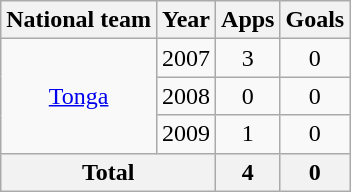<table class="wikitable" style="text-align:center">
<tr>
<th>National team</th>
<th>Year</th>
<th>Apps</th>
<th>Goals</th>
</tr>
<tr>
<td rowspan="3"><a href='#'>Tonga</a></td>
<td>2007</td>
<td>3</td>
<td>0</td>
</tr>
<tr>
<td>2008</td>
<td>0</td>
<td>0</td>
</tr>
<tr>
<td>2009</td>
<td>1</td>
<td>0</td>
</tr>
<tr>
<th colspan=2>Total</th>
<th>4</th>
<th>0</th>
</tr>
</table>
